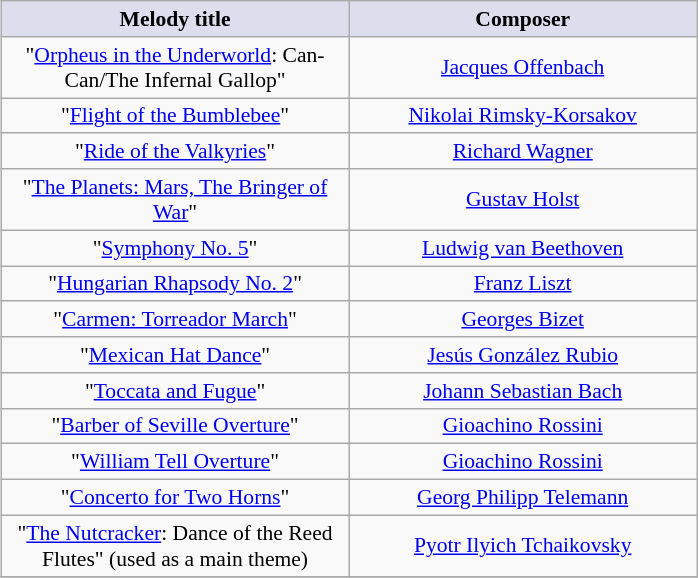<table class="wikitable sortable" style="font-size:90%; text-align:center; margin: 5px;">
<tr>
<th style="background:#dde; width:225px;">Melody title</th>
<th style="background:#dde; width:225px;">Composer</th>
</tr>
<tr>
<td>"<a href='#'>Orpheus in the Underworld</a>: Can-Can/The Infernal Gallop"</td>
<td><a href='#'>Jacques Offenbach</a></td>
</tr>
<tr>
<td>"<a href='#'>Flight of the Bumblebee</a>"</td>
<td><a href='#'>Nikolai Rimsky-Korsakov</a></td>
</tr>
<tr>
<td>"<a href='#'>Ride of the Valkyries</a>"</td>
<td><a href='#'>Richard Wagner</a></td>
</tr>
<tr>
<td>"<a href='#'>The Planets: Mars, The Bringer of War</a>"</td>
<td><a href='#'>Gustav Holst</a></td>
</tr>
<tr>
<td>"<a href='#'>Symphony No. 5</a>"</td>
<td><a href='#'>Ludwig van Beethoven</a></td>
</tr>
<tr>
<td>"<a href='#'>Hungarian Rhapsody No. 2</a>"</td>
<td><a href='#'>Franz Liszt</a></td>
</tr>
<tr>
<td>"<a href='#'>Carmen: Torreador March</a>"</td>
<td><a href='#'>Georges Bizet</a></td>
</tr>
<tr>
<td>"<a href='#'>Mexican Hat Dance</a>"</td>
<td><a href='#'>Jesús González Rubio</a></td>
</tr>
<tr>
<td>"<a href='#'>Toccata and Fugue</a>"</td>
<td><a href='#'>Johann Sebastian Bach</a></td>
</tr>
<tr>
<td>"<a href='#'>Barber of Seville Overture</a>"</td>
<td><a href='#'>Gioachino Rossini</a></td>
</tr>
<tr>
<td>"<a href='#'>William Tell Overture</a>"</td>
<td><a href='#'>Gioachino Rossini</a></td>
</tr>
<tr>
<td>"<a href='#'>Concerto for Two Horns</a>"</td>
<td><a href='#'>Georg Philipp Telemann</a></td>
</tr>
<tr>
<td>"<a href='#'>The Nutcracker</a>: Dance of the Reed Flutes" (used as a main theme)</td>
<td><a href='#'>Pyotr Ilyich Tchaikovsky</a></td>
</tr>
<tr>
</tr>
</table>
